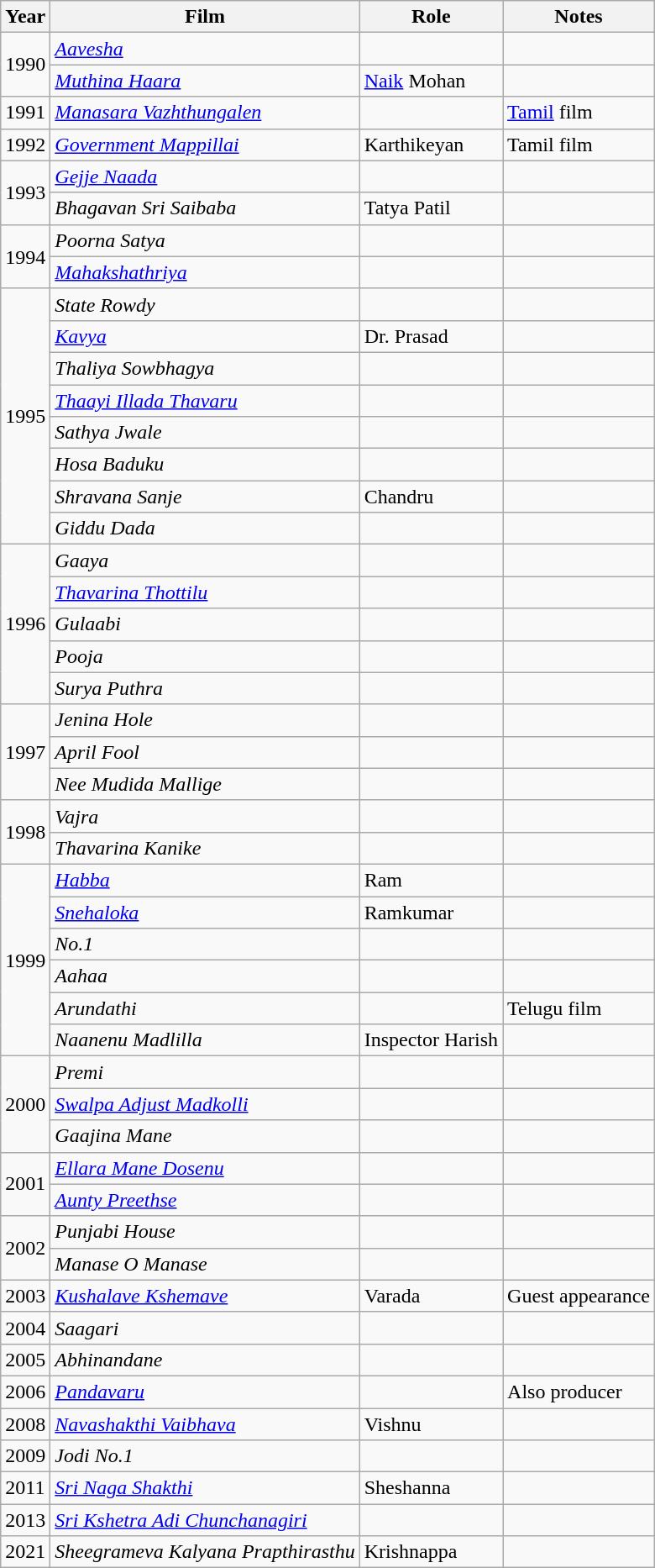<table class="wikitable sortable">
<tr>
<th>Year</th>
<th>Film</th>
<th>Role</th>
<th>Notes</th>
</tr>
<tr>
<td rowspan="2">1990</td>
<td><em><a href='#'>Aavesha</a></em></td>
<td></td>
<td></td>
</tr>
<tr>
<td><em><a href='#'>Muthina Haara</a></em></td>
<td><a href='#'>Naik</a> Mohan</td>
<td></td>
</tr>
<tr>
<td>1991</td>
<td><em><a href='#'>Manasara Vazhthungalen</a></em></td>
<td></td>
<td><a href='#'>Tamil</a> film</td>
</tr>
<tr>
<td>1992</td>
<td><em><a href='#'>Government Mappillai</a></em></td>
<td>Karthikeyan</td>
<td>Tamil film</td>
</tr>
<tr>
<td rowspan="2">1993</td>
<td><em><a href='#'>Gejje Naada</a></em></td>
<td></td>
<td></td>
</tr>
<tr>
<td><em>Bhagavan Sri Saibaba</em></td>
<td>Tatya Patil</td>
<td></td>
</tr>
<tr>
<td rowspan="2">1994</td>
<td><em>Poorna Satya</em></td>
<td></td>
<td></td>
</tr>
<tr>
<td><em><a href='#'>Mahakshathriya</a></em></td>
<td></td>
<td></td>
</tr>
<tr>
<td rowspan="8">1995</td>
<td><em>State Rowdy</em></td>
<td></td>
<td></td>
</tr>
<tr>
<td><em><a href='#'>Kavya</a></em></td>
<td>Dr. Prasad</td>
<td></td>
</tr>
<tr>
<td><em>Thaliya Sowbhagya</em></td>
<td></td>
<td></td>
</tr>
<tr>
<td><em><a href='#'>Thaayi Illada Thavaru</a></em></td>
<td></td>
<td></td>
</tr>
<tr>
<td><em>Sathya Jwale</em></td>
<td></td>
<td></td>
</tr>
<tr>
<td><em>Hosa Baduku</em></td>
<td></td>
<td></td>
</tr>
<tr>
<td><em>Shravana Sanje</em></td>
<td>Chandru</td>
<td></td>
</tr>
<tr>
<td><em>Giddu Dada</em></td>
<td></td>
<td></td>
</tr>
<tr>
<td rowspan="5">1996</td>
<td><em>Gaaya</em></td>
<td></td>
<td></td>
</tr>
<tr>
<td><em><a href='#'>Thavarina Thottilu</a></em></td>
<td></td>
<td></td>
</tr>
<tr>
<td><em>Gulaabi</em></td>
<td></td>
<td></td>
</tr>
<tr>
<td><em>Pooja</em></td>
<td></td>
<td></td>
</tr>
<tr>
<td><em>Surya Puthra</em></td>
<td></td>
<td></td>
</tr>
<tr>
<td rowspan="3">1997</td>
<td><em>Jenina Hole</em></td>
<td></td>
<td></td>
</tr>
<tr>
<td><em>April Fool</em></td>
<td></td>
<td></td>
</tr>
<tr>
<td><em>Nee Mudida Mallige</em></td>
<td></td>
<td></td>
</tr>
<tr>
<td rowspan="2">1998</td>
<td><em>Vajra</em></td>
<td></td>
<td></td>
</tr>
<tr>
<td><em>Thavarina Kanike</em></td>
<td></td>
<td></td>
</tr>
<tr>
<td rowspan="6">1999</td>
<td><em><a href='#'>Habba</a></em></td>
<td>Ram</td>
<td></td>
</tr>
<tr>
<td><em><a href='#'>Snehaloka</a></em></td>
<td>Ramkumar</td>
<td></td>
</tr>
<tr>
<td><em>No.1</em></td>
<td></td>
<td></td>
</tr>
<tr>
<td><em>Aahaa</em></td>
<td></td>
<td></td>
</tr>
<tr>
<td><em>Arundathi</em></td>
<td></td>
<td>Telugu film</td>
</tr>
<tr>
<td><em>Naanenu Madlilla</em></td>
<td>Inspector Harish</td>
<td></td>
</tr>
<tr>
<td rowspan="3">2000</td>
<td><em>Premi</em></td>
<td></td>
<td></td>
</tr>
<tr>
<td><em><a href='#'>Swalpa Adjust Madkolli</a></em></td>
<td></td>
<td></td>
</tr>
<tr>
<td><em>Gaajina Mane</em></td>
<td></td>
<td></td>
</tr>
<tr>
<td rowspan="2">2001</td>
<td><em><a href='#'>Ellara Mane Dosenu</a></em></td>
<td></td>
<td></td>
</tr>
<tr>
<td><em><a href='#'>Aunty Preethse</a></em></td>
<td></td>
<td></td>
</tr>
<tr>
<td rowspan="2">2002</td>
<td><em>Punjabi House</em></td>
<td></td>
<td></td>
</tr>
<tr>
<td><em>Manase O Manase</em></td>
<td></td>
<td></td>
</tr>
<tr>
<td>2003</td>
<td><em><a href='#'>Kushalave Kshemave</a></em></td>
<td>Varada</td>
<td>Guest appearance</td>
</tr>
<tr>
<td>2004</td>
<td><em>Saagari</em></td>
<td></td>
<td></td>
</tr>
<tr>
<td>2005</td>
<td><em>Abhinandane</em></td>
<td></td>
<td></td>
</tr>
<tr>
<td>2006</td>
<td><em><a href='#'>Pandavaru</a></em></td>
<td></td>
<td>Also producer</td>
</tr>
<tr>
<td>2008</td>
<td><em><a href='#'>Navashakthi Vaibhava</a></em></td>
<td>Vishnu</td>
<td></td>
</tr>
<tr>
<td>2009</td>
<td><em>Jodi No.1</em></td>
<td></td>
<td></td>
</tr>
<tr>
<td>2011</td>
<td><em><a href='#'>Sri Naga Shakthi</a></em></td>
<td>Sheshanna</td>
<td></td>
</tr>
<tr>
<td>2013</td>
<td><em><a href='#'>Sri Kshetra Adi Chunchanagiri</a></em></td>
<td></td>
<td></td>
</tr>
<tr>
<td>2021</td>
<td><em>Sheegrameva Kalyana Prapthirasthu</em></td>
<td>Krishnappa</td>
<td></td>
</tr>
</table>
